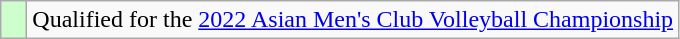<table class="wikitable" style="text-align:left;">
<tr>
<td width=10px bgcolor=#ccffcc></td>
<td>Qualified for the <a href='#'>2022 Asian Men's Club Volleyball Championship</a></td>
</tr>
</table>
